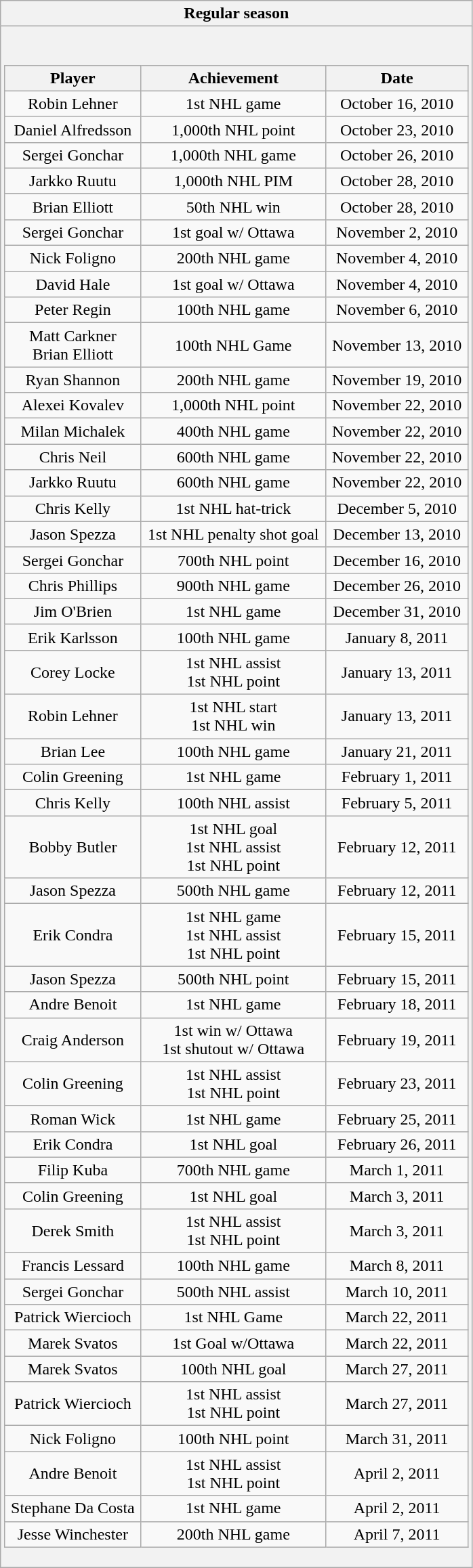<table class="wikitable">
<tr>
<th style="border: 0;" colspan="2">Regular season</th>
</tr>
<tr style="background: #f2f2f2; border: 0; text-align: center;vertical-align:top">
<td><br><table class="wikitable sortable" style="width:100%;">
<tr align=center>
<th>Player</th>
<th>Achievement</th>
<th>Date</th>
</tr>
<tr style="text-align:center;">
<td>Robin Lehner</td>
<td>1st NHL game</td>
<td>October 16, 2010</td>
</tr>
<tr style="text-align:center;">
<td>Daniel Alfredsson</td>
<td>1,000th NHL point</td>
<td>October 23, 2010</td>
</tr>
<tr style="text-align:center;">
<td>Sergei Gonchar</td>
<td>1,000th NHL game</td>
<td>October 26, 2010</td>
</tr>
<tr style="text-align:center;">
<td>Jarkko Ruutu</td>
<td>1,000th NHL PIM</td>
<td>October 28, 2010</td>
</tr>
<tr style="text-align:center;">
<td>Brian Elliott</td>
<td>50th NHL win</td>
<td>October 28, 2010</td>
</tr>
<tr style="text-align:center;">
<td>Sergei Gonchar</td>
<td>1st goal w/ Ottawa</td>
<td>November 2, 2010</td>
</tr>
<tr style="text-align:center;">
<td>Nick Foligno</td>
<td>200th NHL game</td>
<td>November 4, 2010</td>
</tr>
<tr style="text-align:center;">
<td>David Hale</td>
<td>1st goal w/ Ottawa</td>
<td>November 4, 2010</td>
</tr>
<tr style="text-align:center;">
<td>Peter Regin</td>
<td>100th NHL game</td>
<td>November 6, 2010</td>
</tr>
<tr style="text-align:center;">
<td>Matt Carkner<br>Brian Elliott</td>
<td>100th NHL Game</td>
<td>November 13, 2010</td>
</tr>
<tr style="text-align:center;">
<td>Ryan Shannon</td>
<td>200th NHL game</td>
<td>November 19, 2010</td>
</tr>
<tr style="text-align:center;">
<td>Alexei Kovalev</td>
<td>1,000th NHL point</td>
<td>November 22, 2010</td>
</tr>
<tr style="text-align:center;">
<td>Milan Michalek</td>
<td>400th NHL game</td>
<td>November 22, 2010</td>
</tr>
<tr style="text-align:center;">
<td>Chris Neil</td>
<td>600th NHL game</td>
<td>November 22, 2010</td>
</tr>
<tr style="text-align:center;">
<td>Jarkko Ruutu</td>
<td>600th NHL game</td>
<td>November 22, 2010</td>
</tr>
<tr style="text-align:center;">
<td>Chris Kelly</td>
<td>1st NHL hat-trick</td>
<td>December 5, 2010</td>
</tr>
<tr style="text-align:center;">
<td>Jason Spezza</td>
<td>1st NHL penalty shot goal</td>
<td>December 13, 2010</td>
</tr>
<tr style="text-align:center;">
<td>Sergei Gonchar</td>
<td>700th NHL point</td>
<td>December 16, 2010</td>
</tr>
<tr style="text-align:center;">
<td>Chris Phillips</td>
<td>900th NHL game</td>
<td>December 26, 2010</td>
</tr>
<tr style="text-align:center;">
<td>Jim O'Brien</td>
<td>1st NHL game</td>
<td>December 31, 2010</td>
</tr>
<tr style="text-align:center;">
<td>Erik Karlsson</td>
<td>100th NHL game</td>
<td>January 8, 2011</td>
</tr>
<tr style="text-align:center;">
<td>Corey Locke</td>
<td>1st NHL assist<br>1st NHL point</td>
<td>January 13, 2011</td>
</tr>
<tr style="text-align:center;">
<td>Robin Lehner</td>
<td>1st NHL start<br>1st NHL win</td>
<td>January 13, 2011</td>
</tr>
<tr style="text-align:center;">
<td>Brian Lee</td>
<td>100th NHL game</td>
<td>January 21, 2011</td>
</tr>
<tr style="text-align:center;">
<td>Colin Greening</td>
<td>1st NHL game</td>
<td>February 1, 2011</td>
</tr>
<tr style="text-align:center;">
<td>Chris Kelly</td>
<td>100th NHL assist</td>
<td>February 5, 2011</td>
</tr>
<tr style="text-align:center;">
<td>Bobby Butler</td>
<td>1st NHL goal<br> 1st NHL assist<br>1st NHL point</td>
<td>February 12, 2011</td>
</tr>
<tr style="text-align:center;">
<td>Jason Spezza</td>
<td>500th NHL game</td>
<td>February 12, 2011</td>
</tr>
<tr style="text-align:center;">
<td>Erik Condra</td>
<td>1st NHL game<br>1st NHL assist<br>1st NHL point</td>
<td>February 15, 2011</td>
</tr>
<tr style="text-align:center;">
<td>Jason Spezza</td>
<td>500th NHL point</td>
<td>February 15, 2011</td>
</tr>
<tr style="text-align:center;">
<td>Andre Benoit</td>
<td>1st NHL game</td>
<td>February 18, 2011</td>
</tr>
<tr style="text-align:center;">
<td>Craig Anderson</td>
<td>1st win w/ Ottawa<br>1st shutout w/ Ottawa</td>
<td>February 19, 2011</td>
</tr>
<tr style="text-align:center;">
<td>Colin Greening</td>
<td>1st NHL assist<br>1st NHL point</td>
<td>February 23, 2011</td>
</tr>
<tr style="text-align:center;">
<td>Roman Wick</td>
<td>1st NHL game</td>
<td>February 25, 2011</td>
</tr>
<tr style="text-align:center;">
<td>Erik Condra</td>
<td>1st NHL goal</td>
<td>February 26, 2011</td>
</tr>
<tr style="text-align:center;">
<td>Filip Kuba</td>
<td>700th NHL game</td>
<td>March 1, 2011</td>
</tr>
<tr style="text-align:center;">
<td>Colin Greening</td>
<td>1st NHL goal</td>
<td>March 3, 2011</td>
</tr>
<tr style="text-align:center;">
<td>Derek Smith</td>
<td>1st NHL assist<br>1st NHL point</td>
<td>March 3, 2011</td>
</tr>
<tr style="text-align:center;">
<td>Francis Lessard</td>
<td>100th NHL game</td>
<td>March 8, 2011</td>
</tr>
<tr style="text-align:center;">
<td>Sergei Gonchar</td>
<td>500th NHL assist</td>
<td>March 10, 2011</td>
</tr>
<tr style="text-align:center;">
<td>Patrick Wiercioch</td>
<td>1st NHL Game</td>
<td>March 22, 2011</td>
</tr>
<tr style="text-align:center;">
<td>Marek Svatos</td>
<td>1st Goal w/Ottawa</td>
<td>March 22, 2011</td>
</tr>
<tr style="text-align:center;">
<td>Marek Svatos</td>
<td>100th NHL goal</td>
<td>March 27, 2011</td>
</tr>
<tr style="text-align:center;">
<td>Patrick Wiercioch</td>
<td>1st NHL assist<br>1st NHL point</td>
<td>March 27, 2011</td>
</tr>
<tr style="text-align:center;">
<td>Nick Foligno</td>
<td>100th NHL point</td>
<td>March 31, 2011</td>
</tr>
<tr style="text-align:center;">
<td>Andre Benoit</td>
<td>1st NHL assist<br>1st NHL point</td>
<td>April 2, 2011</td>
</tr>
<tr style="text-align:center;">
<td>Stephane Da Costa</td>
<td>1st NHL game</td>
<td>April 2, 2011</td>
</tr>
<tr style="text-align:center;">
<td>Jesse Winchester</td>
<td>200th NHL game</td>
<td>April 7, 2011</td>
</tr>
</table>
</td>
</tr>
</table>
